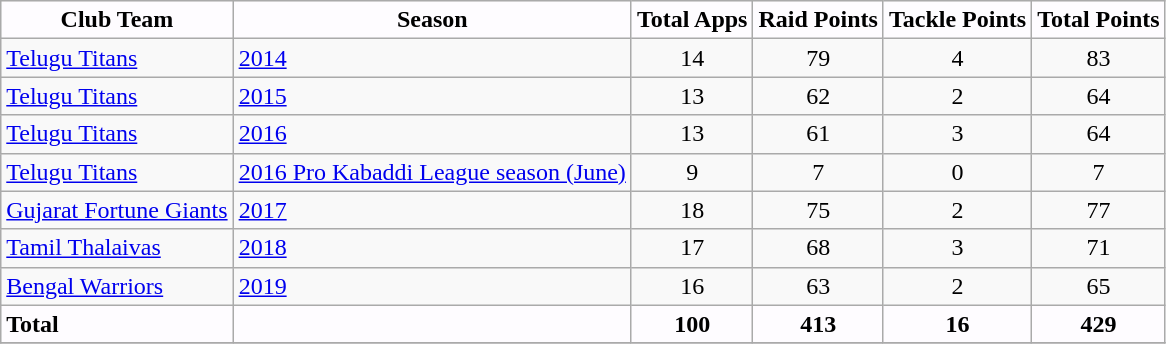<table class="wikitable" style="text-align: center;">
<tr>
<th style="background:#FEFCFF; color:Black text-align:center;"><strong>Club Team</strong></th>
<th style="background:#FEFCFF; color:black; text-align:center;"><strong>Season</strong></th>
<th style="background:#FEFCFF; color:Black; text-align:center;"><strong>Total Apps</strong></th>
<th style="background:#FEFCFF; color:Black; text-align:center;"><strong>Raid Points</strong></th>
<th style="background:#FEFCFF; color:Black; text-align:center;"><strong>Tackle Points </strong></th>
<th style="background:#FEFCFF; color:Black; text-align:center;"><strong>Total Points</strong></th>
</tr>
<tr>
<td style="text-align:left"><a href='#'>Telugu Titans</a></td>
<td style="text-align:left"><a href='#'>2014</a></td>
<td>14</td>
<td>79</td>
<td>4</td>
<td>83</td>
</tr>
<tr>
<td style="text-align:left"><a href='#'>Telugu Titans</a></td>
<td style="text-align:left"><a href='#'>2015</a></td>
<td>13</td>
<td>62</td>
<td>2</td>
<td>64</td>
</tr>
<tr>
<td style="text-align:left"><a href='#'>Telugu Titans</a></td>
<td style="text-align:left"><a href='#'>2016</a></td>
<td>13</td>
<td>61</td>
<td>3</td>
<td>64</td>
</tr>
<tr>
<td style="text-align:left"><a href='#'>Telugu Titans</a></td>
<td style="text-align:left"><a href='#'>2016 Pro Kabaddi League season (June)</a></td>
<td>9</td>
<td>7</td>
<td>0</td>
<td>7</td>
</tr>
<tr>
<td style="text-align:left"><a href='#'>Gujarat Fortune Giants</a></td>
<td style="text-align:left"><a href='#'>2017</a></td>
<td>18</td>
<td>75</td>
<td>2</td>
<td>77</td>
</tr>
<tr>
<td style="text-align:left"><a href='#'>Tamil Thalaivas</a></td>
<td style="text-align:left"><a href='#'>2018</a></td>
<td>17</td>
<td>68</td>
<td>3</td>
<td>71</td>
</tr>
<tr>
<td style="text-align:left"><a href='#'>Bengal Warriors</a></td>
<td style="text-align:left"><a href='#'>2019</a></td>
<td>16</td>
<td>63</td>
<td>2</td>
<td>65</td>
</tr>
<tr style="background:#FEFCFF ">
<td style="text-align:left"><strong>Total</strong></td>
<td></td>
<td><strong>100</strong></td>
<td><strong>413</strong></td>
<td><strong>16</strong></td>
<td><strong>429</strong></td>
</tr>
<tr>
</tr>
</table>
